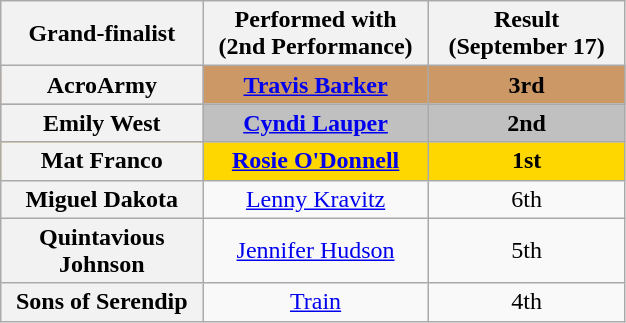<table class="wikitable sortable plainrowheaders" style="text-align:center" width="33%;">
<tr>
<th class="unsortable" style="width:17em;">Grand-finalist</th>
<th class="unsortable" style="width:19em;">Performed with<br>(2nd Performance)</th>
<th data-sort-type="number" style="width:17em;">Result (September 17)</th>
</tr>
<tr style="background:#c96">
<th scope="row"><strong>AcroArmy</strong></th>
<td><strong><a href='#'>Travis Barker</a></strong></td>
<td><strong>3rd</strong></td>
</tr>
<tr style="background:silver">
<th scope="row"><strong>Emily West</strong></th>
<td><strong><a href='#'>Cyndi Lauper</a></strong></td>
<td><strong>2nd</strong></td>
</tr>
<tr style="background:gold">
<th scope="row"><strong>Mat Franco</strong></th>
<td><strong><a href='#'>Rosie O'Donnell</a></strong></td>
<td><strong>1st</strong></td>
</tr>
<tr>
<th scope="row">Miguel Dakota</th>
<td><a href='#'>Lenny Kravitz</a></td>
<td>6th</td>
</tr>
<tr>
<th scope="row">Quintavious Johnson</th>
<td><a href='#'>Jennifer Hudson</a></td>
<td>5th</td>
</tr>
<tr>
<th scope="row">Sons of Serendip</th>
<td><a href='#'>Train</a></td>
<td>4th</td>
</tr>
</table>
